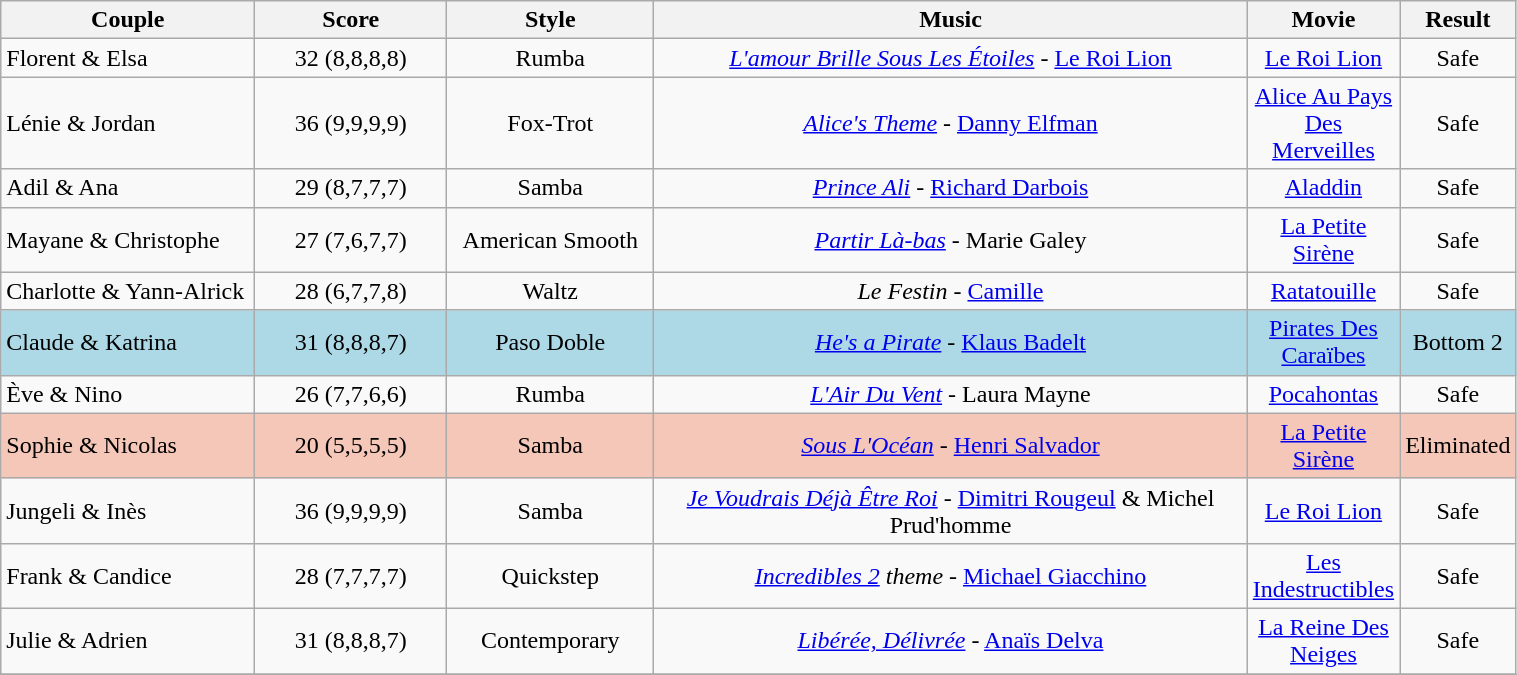<table class="wikitable" style="width:80%;">
<tr>
<th style="width:20%;">Couple</th>
<th style="width:15%;">Score</th>
<th style="width:15%;">Style</th>
<th style="width:65%;">Music</th>
<th style="width:15%;">Movie</th>
<th style="width:65%;">Result</th>
</tr>
<tr>
<td>Florent & Elsa</td>
<td style="text-align:center;">32 (8,8,8,8)</td>
<td style="text-align:center;">Rumba</td>
<td style="text-align:center;"><em><a href='#'>L'amour Brille Sous Les Étoiles</a></em> - <a href='#'>Le Roi Lion</a></td>
<td style="text-align:center;"><a href='#'>Le Roi Lion</a></td>
<td style="text-align:center;">Safe</td>
</tr>
<tr>
<td>Lénie & Jordan</td>
<td style="text-align:center;">36 (9,9,9,9)</td>
<td style="text-align:center;">Fox-Trot</td>
<td style="text-align:center;"><em><a href='#'>Alice's Theme</a></em> - <a href='#'>Danny Elfman</a></td>
<td style="text-align:center;"><a href='#'>Alice Au Pays Des Merveilles</a></td>
<td style="text-align:center;">Safe</td>
</tr>
<tr>
<td>Adil & Ana</td>
<td style="text-align:center;">29 (8,7,7,7)</td>
<td style="text-align:center;">Samba</td>
<td style="text-align:center;"><em><a href='#'>Prince Ali</a></em> - <a href='#'>Richard Darbois</a></td>
<td style="text-align:center;"><a href='#'>Aladdin</a></td>
<td style="text-align:center;">Safe</td>
</tr>
<tr>
<td>Mayane & Christophe</td>
<td style="text-align:center;">27 (7,6,7,7)</td>
<td style="text-align:center;">American Smooth</td>
<td style="text-align:center;"><em><a href='#'>Partir Là-bas</a></em> - Marie Galey</td>
<td style="text-align:center;"><a href='#'>La Petite Sirène</a></td>
<td style="text-align:center;">Safe</td>
</tr>
<tr>
<td>Charlotte & Yann-Alrick</td>
<td style="text-align:center;">28 (6,7,7,8)</td>
<td style="text-align:center;">Waltz</td>
<td style="text-align:center;"><em>Le Festin</em> - <a href='#'>Camille</a></td>
<td style="text-align:center;"><a href='#'>Ratatouille</a></td>
<td style="text-align:center;">Safe</td>
</tr>
<tr style="background:lightblue;">
<td>Claude & Katrina</td>
<td style="text-align:center;">31 (8,8,8,7)</td>
<td style="text-align:center;">Paso Doble</td>
<td style="text-align:center;"><em><a href='#'>He's a Pirate</a></em> - <a href='#'>Klaus Badelt</a></td>
<td style="text-align:center;"><a href='#'>Pirates Des Caraïbes</a></td>
<td style="text-align:center;">Bottom 2</td>
</tr>
<tr>
<td>Ève & Nino</td>
<td style="text-align:center;">26 (7,7,6,6)</td>
<td style="text-align:center;">Rumba</td>
<td style="text-align:center;"><em><a href='#'>L'Air Du Vent</a></em> - Laura Mayne</td>
<td style="text-align:center;"><a href='#'>Pocahontas</a></td>
<td style="text-align:center;">Safe</td>
</tr>
<tr style="background:#f4c7b8;">
<td>Sophie & Nicolas</td>
<td style="text-align:center;">20 (5,5,5,5)</td>
<td style="text-align:center;">Samba</td>
<td style="text-align:center;"><em><a href='#'>Sous L'Océan</a></em> - <a href='#'>Henri Salvador</a></td>
<td style="text-align:center;"><a href='#'>La Petite Sirène</a></td>
<td style="text-align:center;">Eliminated</td>
</tr>
<tr>
<td>Jungeli & Inès</td>
<td style="text-align:center;">36 (9,9,9,9)</td>
<td style="text-align:center;">Samba</td>
<td style="text-align:center;"><em><a href='#'>Je Voudrais Déjà Être Roi</a></em> - <a href='#'>Dimitri Rougeul</a> & Michel Prud'homme</td>
<td style="text-align:center;"><a href='#'>Le Roi Lion</a></td>
<td style="text-align:center;">Safe</td>
</tr>
<tr>
<td>Frank & Candice</td>
<td style="text-align:center;">28 (7,7,7,7)</td>
<td style="text-align:center;">Quickstep</td>
<td style="text-align:center;"><em><a href='#'>Incredibles 2</a> theme</em> - <a href='#'>Michael Giacchino</a></td>
<td style="text-align:center;"><a href='#'>Les Indestructibles</a></td>
<td style="text-align:center;">Safe</td>
</tr>
<tr>
<td>Julie & Adrien</td>
<td style="text-align:center;">31 (8,8,8,7)</td>
<td style="text-align:center;">Contemporary</td>
<td style="text-align:center;"><em><a href='#'>Libérée, Délivrée</a></em> - <a href='#'>Anaïs Delva</a></td>
<td style="text-align:center;"><a href='#'>La Reine Des Neiges</a></td>
<td style="text-align:center;">Safe</td>
</tr>
<tr>
</tr>
</table>
